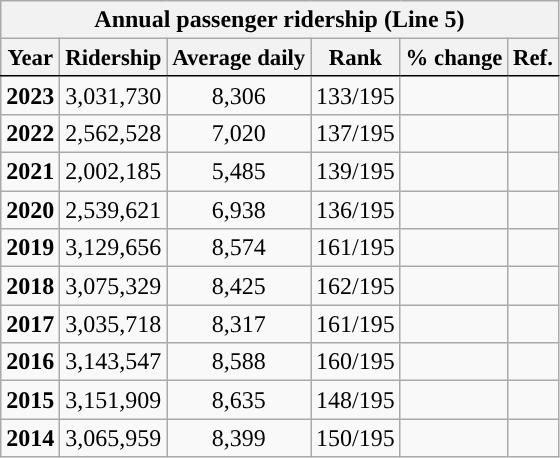<table class="wikitable sortable" style="text-align:right;">
<tr>
<th colspan="6" style="background-color:#">Annual passenger ridership (Line 5)</th>
</tr>
<tr style="font-size:95%; text-align:center">
<th style="border-bottom:1px solid black">Year</th>
<th style="border-bottom:1px solid black">Ridership</th>
<th style="border-bottom:1px solid black">Average daily</th>
<th style="border-bottom:1px solid black">Rank</th>
<th style="border-bottom:1px solid black">% change</th>
<th style="border-bottom:1px solid black">Ref.</th>
</tr>
<tr style="text-align:center;">
<td><strong>2023</strong></td>
<td>3,031,730</td>
<td>8,306</td>
<td>133/195</td>
<td></td>
<td></td>
</tr>
<tr style="text-align:center;">
<td><strong>2022</strong></td>
<td>2,562,528</td>
<td>7,020</td>
<td>137/195</td>
<td></td>
<td></td>
</tr>
<tr style="text-align:center;">
<td><strong>2021</strong></td>
<td>2,002,185</td>
<td>5,485</td>
<td>139/195</td>
<td></td>
<td></td>
</tr>
<tr style="text-align:center;">
<td><strong>2020</strong></td>
<td>2,539,621</td>
<td>6,938</td>
<td>136/195</td>
<td></td>
<td></td>
</tr>
<tr style="text-align:center;">
<td><strong>2019</strong></td>
<td>3,129,656</td>
<td>8,574</td>
<td>161/195</td>
<td></td>
<td></td>
</tr>
<tr style="text-align:center;">
<td><strong>2018</strong></td>
<td>3,075,329</td>
<td>8,425</td>
<td>162/195</td>
<td></td>
<td></td>
</tr>
<tr style="text-align:center;">
<td><strong>2017</strong></td>
<td>3,035,718</td>
<td>8,317</td>
<td>161/195</td>
<td></td>
<td></td>
</tr>
<tr style="text-align:center;">
<td><strong>2016</strong></td>
<td>3,143,547</td>
<td>8,588</td>
<td>160/195</td>
<td></td>
<td></td>
</tr>
<tr style="text-align:center;">
<td><strong>2015</strong></td>
<td>3,151,909</td>
<td>8,635</td>
<td>148/195</td>
<td></td>
<td></td>
</tr>
<tr style="text-align:center;">
<td><strong>2014</strong></td>
<td>3,065,959</td>
<td>8,399</td>
<td>150/195</td>
<td></td>
<td></td>
</tr>
</table>
